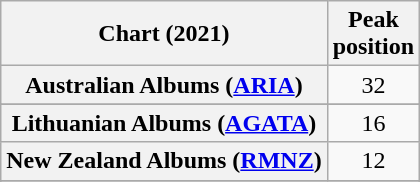<table class="wikitable sortable plainrowheaders" style="text-align:center">
<tr>
<th scope="col">Chart (2021)</th>
<th scope="col">Peak<br>position</th>
</tr>
<tr>
<th scope="row">Australian Albums (<a href='#'>ARIA</a>)</th>
<td>32</td>
</tr>
<tr>
</tr>
<tr>
</tr>
<tr>
</tr>
<tr>
</tr>
<tr>
<th scope="row">Lithuanian Albums (<a href='#'>AGATA</a>)</th>
<td>16</td>
</tr>
<tr>
<th scope="row">New Zealand Albums (<a href='#'>RMNZ</a>)</th>
<td>12</td>
</tr>
<tr>
</tr>
<tr>
</tr>
<tr>
</tr>
<tr>
</tr>
<tr>
</tr>
</table>
